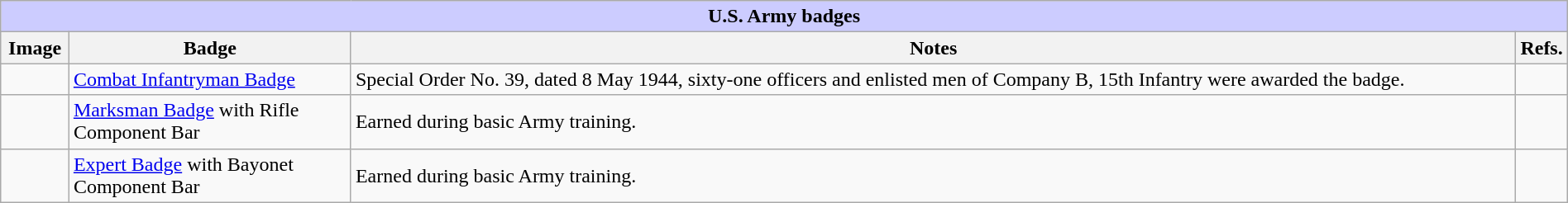<table class="wikitable " width="100%">
<tr>
<th colspan="4" style="background:#ccf; text-align:center"><strong>U.S. Army badges</strong></th>
</tr>
<tr>
<th scope="col">Image</th>
<th scope="col" style="width:220px">Badge</th>
<th scope="col">Notes</th>
<th scope="col" style="width:20px">Refs.</th>
</tr>
<tr>
<td scope="row"  style="text-align:center"></td>
<td><a href='#'>Combat Infantryman Badge</a></td>
<td>Special Order No. 39, dated 8 May 1944, sixty-one officers and enlisted men of Company B, 15th Infantry were awarded the badge.</td>
<td></td>
</tr>
<tr>
<td scope="row"  style="text-align:center"></td>
<td><a href='#'>Marksman Badge</a> with Rifle Component Bar</td>
<td>Earned during basic Army training.</td>
<td></td>
</tr>
<tr>
<td scope="row"  style="text-align:center"></td>
<td><a href='#'>Expert Badge</a> with Bayonet Component Bar</td>
<td>Earned during basic Army training.</td>
<td></td>
</tr>
</table>
